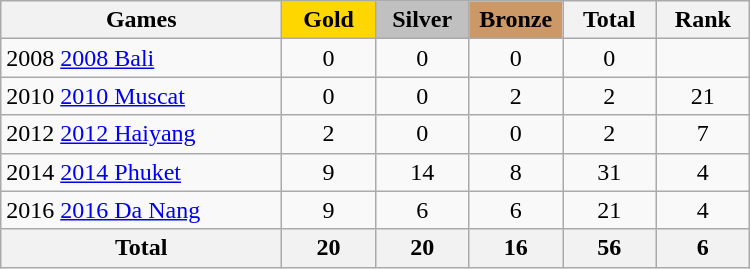<table class="wikitable sortable" style="text-align:center;">
<tr>
<th width=180>Games</th>
<th scope="col" style="background:gold; width:55px;">Gold</th>
<th scope="col" style="background:silver; width:55px;">Silver</th>
<th scope="col" style="background:#cc9966; width:55px;">Bronze</th>
<th width=55>Total</th>
<th width=55>Rank</th>
</tr>
<tr>
<td align=left><span>2008</span> <a href='#'>2008 Bali</a></td>
<td>0</td>
<td>0</td>
<td>0</td>
<td>0</td>
<td></td>
</tr>
<tr>
<td align=left><span>2010</span> <a href='#'>2010 Muscat</a></td>
<td>0</td>
<td>0</td>
<td>2</td>
<td>2</td>
<td>21</td>
</tr>
<tr>
<td align=left><span>2012</span> <a href='#'>2012 Haiyang</a></td>
<td>2</td>
<td>0</td>
<td>0</td>
<td>2</td>
<td>7</td>
</tr>
<tr>
<td align=left><span>2014</span> <a href='#'>2014 Phuket</a></td>
<td>9</td>
<td>14</td>
<td>8</td>
<td>31</td>
<td>4</td>
</tr>
<tr>
<td align=left><span>2016</span> <a href='#'>2016 Da Nang</a></td>
<td>9</td>
<td>6</td>
<td>6</td>
<td>21</td>
<td>4</td>
</tr>
<tr class="sortbottom">
<th>Total</th>
<th>20</th>
<th>20</th>
<th>16</th>
<th>56</th>
<th>6</th>
</tr>
</table>
